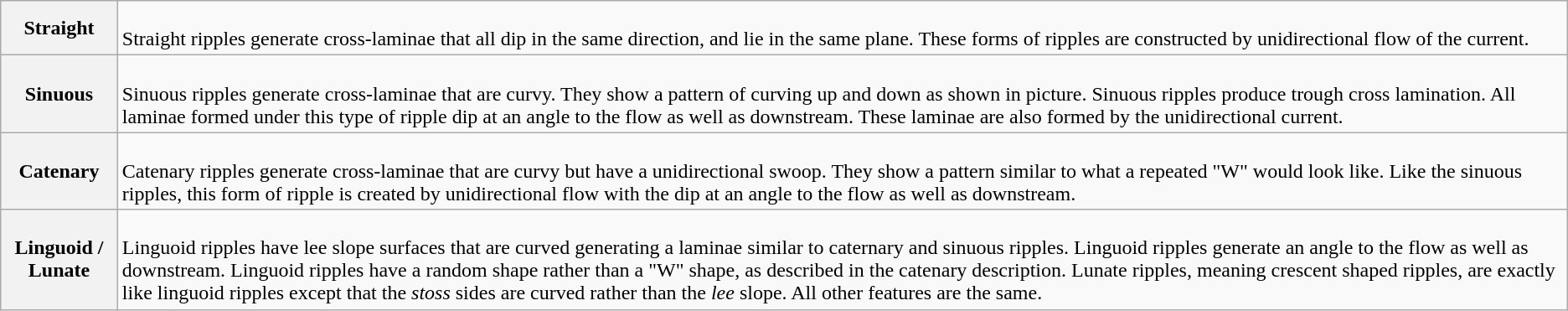<table class="wikitable">
<tr>
<th>Straight<br></th>
<td><br>Straight ripples generate cross-laminae that all dip in the same direction, and lie in the same plane.  These forms of ripples are constructed by unidirectional flow of the current.</td>
</tr>
<tr>
<th>Sinuous<br></th>
<td><br>Sinuous ripples generate cross-laminae that are curvy.  They show a pattern of curving up and down as shown in picture.  Sinuous ripples produce trough cross lamination.  All laminae formed under this type of ripple dip at an angle to the flow as well as downstream.  These laminae are also formed by the unidirectional current.</td>
</tr>
<tr>
<th>Catenary<br></th>
<td><br>Catenary ripples generate cross-laminae that are curvy but have a unidirectional swoop.  They show a pattern similar to what a repeated "W" would look like.  Like the sinuous ripples, this form of ripple is created by unidirectional flow with the dip at an angle to the flow as well as downstream.</td>
</tr>
<tr>
<th>Linguoid / Lunate<br></th>
<td><br>Linguoid ripples have lee slope surfaces that are curved generating a laminae similar to caternary and sinuous ripples. Linguoid ripples generate an angle to the flow as well as downstream.  Linguoid ripples have a random shape rather than a "W" shape, as described in the catenary description.  Lunate ripples, meaning crescent shaped ripples, are exactly like linguoid ripples except that the <em>stoss</em> sides are curved rather than the <em>lee</em> slope.  All other features are the same.</td>
</tr>
</table>
